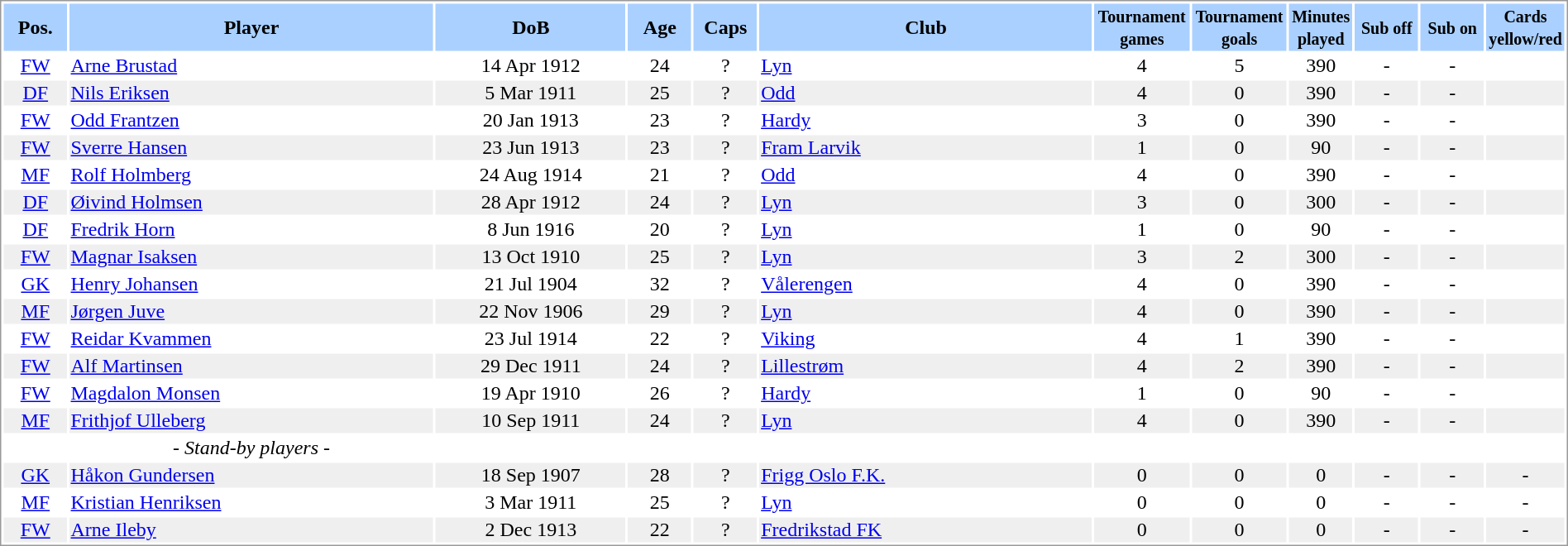<table border="0" width="100%" style="border: 1px solid #999; background-color:#FFFFFF; text-align:center">
<tr align="center" bgcolor="#AAD0FF">
<th width=4%>Pos.</th>
<th width=23%>Player</th>
<th width=12%>DoB</th>
<th width=4%>Age</th>
<th width=4%>Caps</th>
<th width=21%>Club</th>
<th width=6%><small>Tournament<br>games</small></th>
<th width=6%><small>Tournament<br>goals</small></th>
<th width=4%><small>Minutes<br>played</small></th>
<th width=4%><small>Sub off</small></th>
<th width=4%><small>Sub on</small></th>
<th width=4%><small>Cards<br>yellow/red</small></th>
</tr>
<tr>
<td><a href='#'>FW</a></td>
<td align="left"><a href='#'>Arne Brustad</a></td>
<td>14 Apr 1912</td>
<td>24</td>
<td>?</td>
<td align="left"> <a href='#'>Lyn</a></td>
<td>4</td>
<td>5</td>
<td>390</td>
<td>-</td>
<td>-</td>
<td></td>
</tr>
<tr bgcolor="#EFEFEF">
<td><a href='#'>DF</a></td>
<td align="left"><a href='#'>Nils Eriksen</a></td>
<td>5 Mar 1911</td>
<td>25</td>
<td>?</td>
<td align="left"> <a href='#'>Odd</a></td>
<td>4</td>
<td>0</td>
<td>390</td>
<td>-</td>
<td>-</td>
<td></td>
</tr>
<tr>
<td><a href='#'>FW</a></td>
<td align="left"><a href='#'>Odd Frantzen</a></td>
<td>20 Jan 1913</td>
<td>23</td>
<td>?</td>
<td align="left"> <a href='#'>Hardy</a></td>
<td>3</td>
<td>0</td>
<td>390</td>
<td>-</td>
<td>-</td>
<td></td>
</tr>
<tr bgcolor="#EFEFEF">
<td><a href='#'>FW</a></td>
<td align="left"><a href='#'>Sverre Hansen</a></td>
<td>23 Jun 1913</td>
<td>23</td>
<td>?</td>
<td align="left"> <a href='#'>Fram Larvik</a></td>
<td>1</td>
<td>0</td>
<td>90</td>
<td>-</td>
<td>-</td>
<td></td>
</tr>
<tr>
<td><a href='#'>MF</a></td>
<td align="left"><a href='#'>Rolf Holmberg</a></td>
<td>24 Aug 1914</td>
<td>21</td>
<td>?</td>
<td align="left"> <a href='#'>Odd</a></td>
<td>4</td>
<td>0</td>
<td>390</td>
<td>-</td>
<td>-</td>
<td></td>
</tr>
<tr bgcolor="#EFEFEF">
<td><a href='#'>DF</a></td>
<td align="left"><a href='#'>Øivind Holmsen</a></td>
<td>28 Apr 1912</td>
<td>24</td>
<td>?</td>
<td align="left"> <a href='#'>Lyn</a></td>
<td>3</td>
<td>0</td>
<td>300</td>
<td>-</td>
<td>-</td>
<td></td>
</tr>
<tr>
<td><a href='#'>DF</a></td>
<td align="left"><a href='#'>Fredrik Horn</a></td>
<td>8 Jun 1916</td>
<td>20</td>
<td>?</td>
<td align="left"> <a href='#'>Lyn</a></td>
<td>1</td>
<td>0</td>
<td>90</td>
<td>-</td>
<td>-</td>
<td></td>
</tr>
<tr bgcolor="#EFEFEF">
<td><a href='#'>FW</a></td>
<td align="left"><a href='#'>Magnar Isaksen</a></td>
<td>13 Oct 1910</td>
<td>25</td>
<td>?</td>
<td align="left"> <a href='#'>Lyn</a></td>
<td>3</td>
<td>2</td>
<td>300</td>
<td>-</td>
<td>-</td>
<td></td>
</tr>
<tr>
<td><a href='#'>GK</a></td>
<td align="left"><a href='#'>Henry Johansen</a></td>
<td>21 Jul 1904</td>
<td>32</td>
<td>?</td>
<td align="left"> <a href='#'>Vålerengen</a></td>
<td>4</td>
<td>0</td>
<td>390</td>
<td>-</td>
<td>-</td>
<td></td>
</tr>
<tr bgcolor="#EFEFEF">
<td><a href='#'>MF</a></td>
<td align="left"><a href='#'>Jørgen Juve</a></td>
<td>22 Nov 1906</td>
<td>29</td>
<td>?</td>
<td align="left"> <a href='#'>Lyn</a></td>
<td>4</td>
<td>0</td>
<td>390</td>
<td>-</td>
<td>-</td>
<td></td>
</tr>
<tr>
<td><a href='#'>FW</a></td>
<td align="left"><a href='#'>Reidar Kvammen</a></td>
<td>23 Jul 1914</td>
<td>22</td>
<td>?</td>
<td align="left"> <a href='#'>Viking</a></td>
<td>4</td>
<td>1</td>
<td>390</td>
<td>-</td>
<td>-</td>
<td></td>
</tr>
<tr bgcolor="#EFEFEF">
<td><a href='#'>FW</a></td>
<td align="left"><a href='#'>Alf Martinsen</a></td>
<td>29 Dec 1911</td>
<td>24</td>
<td>?</td>
<td align="left"> <a href='#'>Lillestrøm</a></td>
<td>4</td>
<td>2</td>
<td>390</td>
<td>-</td>
<td>-</td>
<td></td>
</tr>
<tr>
<td><a href='#'>FW</a></td>
<td align="left"><a href='#'>Magdalon Monsen</a></td>
<td>19 Apr 1910</td>
<td>26</td>
<td>?</td>
<td align="left"> <a href='#'>Hardy</a></td>
<td>1</td>
<td>0</td>
<td>90</td>
<td>-</td>
<td>-</td>
<td></td>
</tr>
<tr bgcolor="#EFEFEF">
<td><a href='#'>MF</a></td>
<td align="left"><a href='#'>Frithjof Ulleberg</a></td>
<td>10 Sep 1911</td>
<td>24</td>
<td>?</td>
<td align="left"> <a href='#'>Lyn</a></td>
<td>4</td>
<td>0</td>
<td>390</td>
<td>-</td>
<td>-</td>
<td></td>
</tr>
<tr>
<td></td>
<td>- <em>Stand-by players</em> -</td>
<td></td>
<td></td>
<td></td>
<td></td>
<td></td>
<td></td>
<td></td>
<td></td>
<td></td>
<td></td>
</tr>
<tr bgcolor="#EFEFEF">
<td><a href='#'>GK</a></td>
<td align="left"><a href='#'>Håkon Gundersen</a></td>
<td>18 Sep 1907</td>
<td>28</td>
<td>?</td>
<td align="left"> <a href='#'>Frigg Oslo F.K.</a></td>
<td>0</td>
<td>0</td>
<td>0</td>
<td>-</td>
<td>-</td>
<td>-</td>
</tr>
<tr>
<td><a href='#'>MF</a></td>
<td align="left"><a href='#'>Kristian Henriksen</a></td>
<td>3 Mar 1911</td>
<td>25</td>
<td>?</td>
<td align="left"> <a href='#'>Lyn</a></td>
<td>0</td>
<td>0</td>
<td>0</td>
<td>-</td>
<td>-</td>
<td>-</td>
</tr>
<tr bgcolor="#EFEFEF">
<td><a href='#'>FW</a></td>
<td align="left"><a href='#'>Arne Ileby</a></td>
<td>2 Dec 1913</td>
<td>22</td>
<td>?</td>
<td align="left"> <a href='#'>Fredrikstad FK</a></td>
<td>0</td>
<td>0</td>
<td>0</td>
<td>-</td>
<td>-</td>
<td>-</td>
</tr>
</table>
